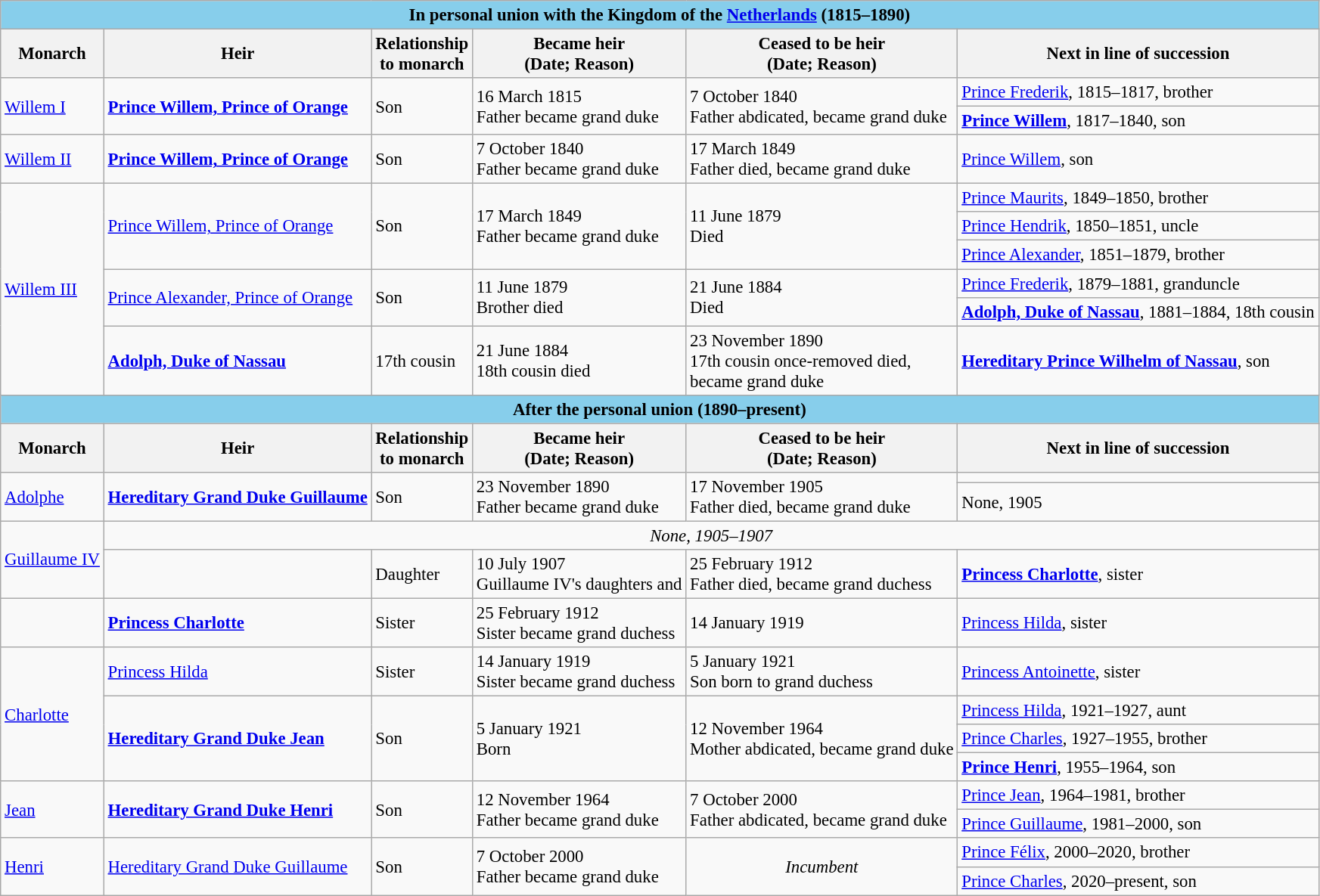<table class="wikitable" style="font-size:95%">
<tr>
<th colspan="6" style="background: skyblue;">In personal union with the Kingdom of the <a href='#'>Netherlands</a> (1815–1890)</th>
</tr>
<tr>
<th>Monarch</th>
<th>Heir</th>
<th>Relationship<br>to monarch</th>
<th>Became heir<br>(Date; Reason)</th>
<th>Ceased to be heir<br>(Date; Reason)</th>
<th>Next in line of succession</th>
</tr>
<tr>
<td rowspan="2"><a href='#'>Willem I</a></td>
<td rowspan="2"><strong><a href='#'>Prince Willem, Prince of Orange</a></strong></td>
<td rowspan="2">Son</td>
<td rowspan="2">16 March 1815<br>Father became grand duke</td>
<td rowspan="2">7 October 1840<br>Father abdicated, became grand duke</td>
<td><a href='#'>Prince Frederik</a>, 1815–1817, brother</td>
</tr>
<tr>
<td><strong><a href='#'>Prince Willem</a></strong>, 1817–1840, son</td>
</tr>
<tr>
<td><a href='#'>Willem II</a></td>
<td><strong><a href='#'>Prince Willem, Prince of Orange</a></strong></td>
<td>Son</td>
<td>7 October 1840<br>Father became grand duke</td>
<td>17 March 1849<br>Father died, became grand duke</td>
<td><a href='#'>Prince Willem</a>, son</td>
</tr>
<tr>
<td rowspan="6"><a href='#'>Willem III</a></td>
<td rowspan="3"><a href='#'>Prince Willem, Prince of Orange</a></td>
<td rowspan="3">Son</td>
<td rowspan="3">17 March 1849<br>Father became grand duke</td>
<td rowspan="3">11 June 1879<br>Died</td>
<td><a href='#'>Prince Maurits</a>, 1849–1850, brother</td>
</tr>
<tr>
<td><a href='#'>Prince Hendrik</a>, 1850–1851, uncle</td>
</tr>
<tr>
<td><a href='#'>Prince Alexander</a>, 1851–1879, brother</td>
</tr>
<tr>
<td rowspan="2"><a href='#'>Prince Alexander, Prince of Orange</a></td>
<td rowspan="2">Son</td>
<td rowspan="2">11 June 1879<br>Brother died</td>
<td rowspan="2">21 June 1884<br>Died</td>
<td><a href='#'>Prince Frederik</a>, 1879–1881, granduncle</td>
</tr>
<tr>
<td><strong><a href='#'>Adolph, Duke of Nassau</a></strong>, 1881–1884, 18th cousin</td>
</tr>
<tr>
<td><strong><a href='#'>Adolph, Duke of Nassau</a></strong></td>
<td>17th cousin<br></td>
<td>21 June 1884<br>18th cousin died</td>
<td>23 November 1890<br>17th cousin once-removed died,<br>became grand duke</td>
<td><strong><a href='#'>Hereditary Prince Wilhelm of Nassau</a></strong>, son</td>
</tr>
<tr>
<th colspan="6" style="background: skyblue;">After the personal union (1890–present)</th>
</tr>
<tr>
<th>Monarch</th>
<th>Heir</th>
<th>Relationship<br>to monarch</th>
<th>Became heir<br>(Date; Reason)</th>
<th>Ceased to be heir<br>(Date; Reason)</th>
<th>Next in line of succession</th>
</tr>
<tr>
<td rowspan="2"><a href='#'>Adolphe</a></td>
<td rowspan="2"><strong><a href='#'>Hereditary Grand Duke Guillaume</a></strong></td>
<td rowspan="2">Son</td>
<td rowspan="2">23 November 1890<br>Father became grand duke</td>
<td rowspan="2">17 November 1905<br>Father died, became grand duke</td>
<td></td>
</tr>
<tr>
<td>None, 1905</td>
</tr>
<tr>
<td rowspan="2"><a href='#'>Guillaume IV</a></td>
<td colspan="5" align="center"><em>None, 1905–1907</em></td>
</tr>
<tr>
<td><strong></strong></td>
<td>Daughter</td>
<td>10 July 1907<br>Guillaume IV's daughters and<br></td>
<td>25 February 1912<br>Father died, became grand duchess</td>
<td><strong><a href='#'>Princess Charlotte</a></strong>, sister</td>
</tr>
<tr>
<td></td>
<td><strong><a href='#'>Princess Charlotte</a></strong></td>
<td>Sister</td>
<td>25 February 1912<br>Sister became grand duchess</td>
<td>14 January 1919<br></td>
<td><a href='#'>Princess Hilda</a>, sister</td>
</tr>
<tr>
<td rowspan="4"><a href='#'>Charlotte</a></td>
<td><a href='#'>Princess Hilda</a></td>
<td>Sister</td>
<td>14 January 1919<br>Sister became grand duchess</td>
<td>5 January 1921<br>Son born to grand duchess</td>
<td><a href='#'>Princess Antoinette</a>, sister</td>
</tr>
<tr>
<td rowspan="3"><strong><a href='#'>Hereditary Grand Duke Jean</a></strong></td>
<td rowspan="3">Son</td>
<td rowspan="3">5 January 1921<br>Born</td>
<td rowspan="3">12 November 1964<br>Mother abdicated, became grand duke</td>
<td><a href='#'>Princess Hilda</a>, 1921–1927, aunt</td>
</tr>
<tr>
<td><a href='#'>Prince Charles</a>, 1927–1955, brother</td>
</tr>
<tr>
<td><strong><a href='#'>Prince Henri</a></strong>, 1955–1964, son</td>
</tr>
<tr>
<td rowspan="2"><a href='#'>Jean</a></td>
<td rowspan="2"><strong><a href='#'>Hereditary Grand Duke Henri</a></strong></td>
<td rowspan="2">Son</td>
<td rowspan="2">12 November 1964<br>Father became grand duke</td>
<td rowspan="2">7 October 2000<br>Father abdicated, became grand duke</td>
<td><a href='#'>Prince Jean</a>, 1964–1981, brother</td>
</tr>
<tr>
<td><a href='#'>Prince Guillaume</a>, 1981–2000, son</td>
</tr>
<tr>
<td rowspan="2"><a href='#'>Henri</a></td>
<td rowspan="2"><a href='#'>Hereditary Grand Duke Guillaume</a></td>
<td rowspan="2">Son</td>
<td rowspan="2">7 October 2000<br>Father became grand duke</td>
<td rowspan="2" style="text-align: center;"><em>Incumbent</em></td>
<td><a href='#'>Prince Félix</a>, 2000–2020, brother</td>
</tr>
<tr>
<td><a href='#'>Prince Charles</a>, 2020–present, son</td>
</tr>
</table>
